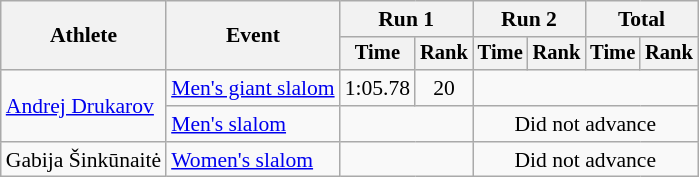<table class="wikitable" style="font-size:90%">
<tr>
<th rowspan=2>Athlete</th>
<th rowspan=2>Event</th>
<th colspan=2>Run 1</th>
<th colspan=2>Run 2</th>
<th colspan=2>Total</th>
</tr>
<tr style="font-size:95%">
<th>Time</th>
<th>Rank</th>
<th>Time</th>
<th>Rank</th>
<th>Time</th>
<th>Rank</th>
</tr>
<tr align=center>
<td align=left rowspan=2><a href='#'>Andrej Drukarov</a></td>
<td align=left><a href='#'>Men's giant slalom</a></td>
<td>1:05.78</td>
<td>20</td>
<td colspan=4></td>
</tr>
<tr align=center>
<td align=left><a href='#'>Men's slalom</a></td>
<td colspan=2></td>
<td colspan=4>Did not advance</td>
</tr>
<tr align=center>
<td align=left>Gabija Šinkūnaitė</td>
<td align=left><a href='#'>Women's slalom</a></td>
<td colspan=2></td>
<td colspan=4>Did not advance</td>
</tr>
</table>
